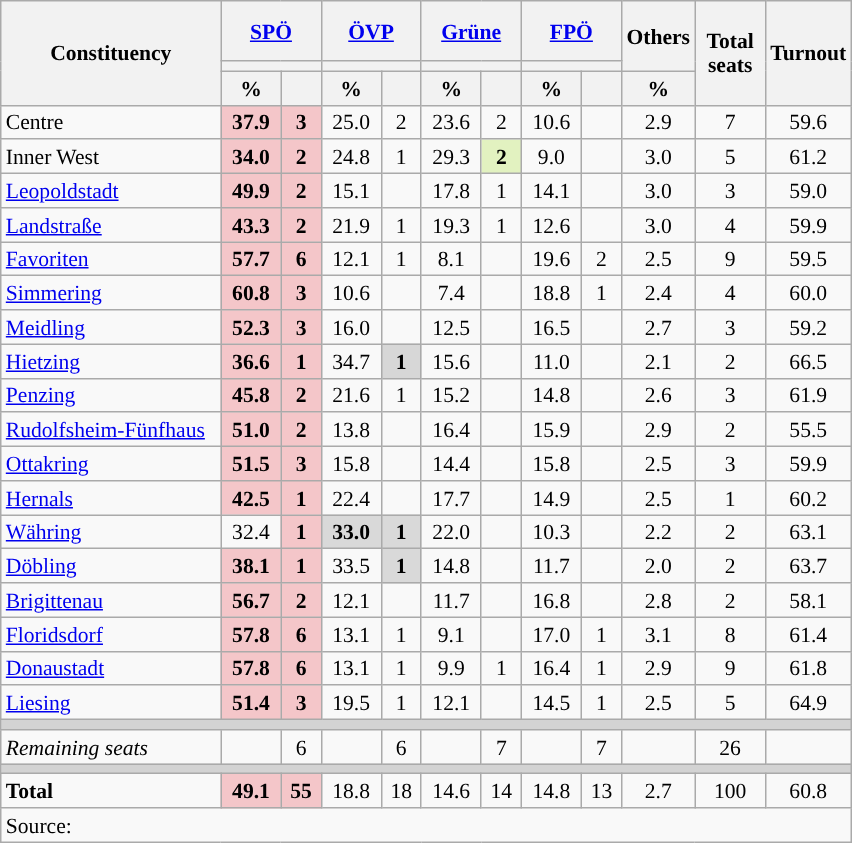<table class="wikitable" style="text-align:center;font-size:90%;line-height:16px">
<tr style="height:40px;">
<th style="width:140px;" rowspan="3">Constituency</th>
<th style="width:60px;" colspan="2"><a href='#'>SPÖ</a></th>
<th style="width:60px;" colspan="2"><a href='#'>ÖVP</a></th>
<th style="width:60px;" colspan="2"><a href='#'>Grüne</a></th>
<th style="width:60px;" colspan="2"><a href='#'>FPÖ</a></th>
<th class="unsortable" style="width:40px;" rowspan="2">Others</th>
<th class="unsortable" style="width:40px;" rowspan="3">Total<br>seats</th>
<th class="unsortable" style="width:40px;" rowspan="3">Turnout</th>
</tr>
<tr>
<th colspan="2" style="background:"></th>
<th colspan="2" style="background:"></th>
<th colspan="2" style="background:"></th>
<th colspan="2" style="background:"></th>
</tr>
<tr>
<th class=unsortable>%</th>
<th class=unsortable></th>
<th class=unsortable>%</th>
<th class=unsortable></th>
<th class=unsortable>%</th>
<th class=unsortable></th>
<th class=unsortable>%</th>
<th class=unsortable></th>
<th class=unsortable>%</th>
</tr>
<tr>
<td align=left>Centre</td>
<td bgcolor=#F4C6C9><strong>37.9</strong></td>
<td bgcolor=#F4C6C9><strong>3</strong></td>
<td>25.0</td>
<td>2</td>
<td>23.6</td>
<td>2</td>
<td>10.6</td>
<td></td>
<td>2.9</td>
<td>7</td>
<td>59.6</td>
</tr>
<tr>
<td align=left>Inner West</td>
<td bgcolor=#F4C6C9><strong>34.0</strong></td>
<td bgcolor=#F4C6C9><strong>2</strong></td>
<td>24.8</td>
<td>1</td>
<td>29.3</td>
<td bgcolor=#E2F2C0><strong>2</strong></td>
<td>9.0</td>
<td></td>
<td>3.0</td>
<td>5</td>
<td>61.2</td>
</tr>
<tr>
<td align=left><a href='#'>Leopoldstadt</a></td>
<td bgcolor=#F4C6C9><strong>49.9</strong></td>
<td bgcolor=#F4C6C9><strong>2</strong></td>
<td>15.1</td>
<td></td>
<td>17.8</td>
<td>1</td>
<td>14.1</td>
<td></td>
<td>3.0</td>
<td>3</td>
<td>59.0</td>
</tr>
<tr>
<td align=left><a href='#'>Landstraße</a></td>
<td bgcolor=#F4C6C9><strong>43.3</strong></td>
<td bgcolor=#F4C6C9><strong>2</strong></td>
<td>21.9</td>
<td>1</td>
<td>19.3</td>
<td>1</td>
<td>12.6</td>
<td></td>
<td>3.0</td>
<td>4</td>
<td>59.9</td>
</tr>
<tr>
<td align=left><a href='#'>Favoriten</a></td>
<td bgcolor=#F4C6C9><strong>57.7</strong></td>
<td bgcolor=#F4C6C9><strong>6</strong></td>
<td>12.1</td>
<td>1</td>
<td>8.1</td>
<td></td>
<td>19.6</td>
<td>2</td>
<td>2.5</td>
<td>9</td>
<td>59.5</td>
</tr>
<tr>
<td align=left><a href='#'>Simmering</a></td>
<td bgcolor=#F4C6C9><strong>60.8</strong></td>
<td bgcolor=#F4C6C9><strong>3</strong></td>
<td>10.6</td>
<td></td>
<td>7.4</td>
<td></td>
<td>18.8</td>
<td>1</td>
<td>2.4</td>
<td>4</td>
<td>60.0</td>
</tr>
<tr>
<td align=left><a href='#'>Meidling</a></td>
<td bgcolor=#F4C6C9><strong>52.3</strong></td>
<td bgcolor=#F4C6C9><strong>3</strong></td>
<td>16.0</td>
<td></td>
<td>12.5</td>
<td></td>
<td>16.5</td>
<td></td>
<td>2.7</td>
<td>3</td>
<td>59.2</td>
</tr>
<tr>
<td align=left><a href='#'>Hietzing</a></td>
<td bgcolor=#F4C6C9><strong>36.6</strong></td>
<td bgcolor=#F4C6C9><strong>1</strong></td>
<td>34.7</td>
<td bgcolor=#D7D7D7><strong>1</strong></td>
<td>15.6</td>
<td></td>
<td>11.0</td>
<td></td>
<td>2.1</td>
<td>2</td>
<td>66.5</td>
</tr>
<tr>
<td align=left><a href='#'>Penzing</a></td>
<td bgcolor=#F4C6C9><strong>45.8</strong></td>
<td bgcolor=#F4C6C9><strong>2</strong></td>
<td>21.6</td>
<td>1</td>
<td>15.2</td>
<td></td>
<td>14.8</td>
<td></td>
<td>2.6</td>
<td>3</td>
<td>61.9</td>
</tr>
<tr>
<td align=left><a href='#'>Rudolfsheim-Fünfhaus</a></td>
<td bgcolor=#F4C6C9><strong>51.0</strong></td>
<td bgcolor=#F4C6C9><strong>2</strong></td>
<td>13.8</td>
<td></td>
<td>16.4</td>
<td></td>
<td>15.9</td>
<td></td>
<td>2.9</td>
<td>2</td>
<td>55.5</td>
</tr>
<tr>
<td align=left><a href='#'>Ottakring</a></td>
<td bgcolor=#F4C6C9><strong>51.5</strong></td>
<td bgcolor=#F4C6C9><strong>3</strong></td>
<td>15.8</td>
<td></td>
<td>14.4</td>
<td></td>
<td>15.8</td>
<td></td>
<td>2.5</td>
<td>3</td>
<td>59.9</td>
</tr>
<tr>
<td align=left><a href='#'>Hernals</a></td>
<td bgcolor=#F4C6C9><strong>42.5</strong></td>
<td bgcolor=#F4C6C9><strong>1</strong></td>
<td>22.4</td>
<td></td>
<td>17.7</td>
<td></td>
<td>14.9</td>
<td></td>
<td>2.5</td>
<td>1</td>
<td>60.2</td>
</tr>
<tr>
<td align=left><a href='#'>Währing</a></td>
<td>32.4</td>
<td bgcolor=#F4C6C9><strong>1</strong></td>
<td bgcolor=#D9D9D9><strong>33.0</strong></td>
<td bgcolor=#D9D9D9><strong>1</strong></td>
<td>22.0</td>
<td></td>
<td>10.3</td>
<td></td>
<td>2.2</td>
<td>2</td>
<td>63.1</td>
</tr>
<tr>
<td align=left><a href='#'>Döbling</a></td>
<td bgcolor=#F4C6C9><strong>38.1</strong></td>
<td bgcolor=#F4C6C9><strong>1</strong></td>
<td>33.5</td>
<td bgcolor=#D9D9D9><strong>1</strong></td>
<td>14.8</td>
<td></td>
<td>11.7</td>
<td></td>
<td>2.0</td>
<td>2</td>
<td>63.7</td>
</tr>
<tr>
<td align=left><a href='#'>Brigittenau</a></td>
<td bgcolor=#F4C6C9><strong>56.7</strong></td>
<td bgcolor=#F4C6C9><strong>2</strong></td>
<td>12.1</td>
<td></td>
<td>11.7</td>
<td></td>
<td>16.8</td>
<td></td>
<td>2.8</td>
<td>2</td>
<td>58.1</td>
</tr>
<tr>
<td align=left><a href='#'>Floridsdorf</a></td>
<td bgcolor=#F4C6C9><strong>57.8</strong></td>
<td bgcolor=#F4C6C9><strong>6</strong></td>
<td>13.1</td>
<td>1</td>
<td>9.1</td>
<td></td>
<td>17.0</td>
<td>1</td>
<td>3.1</td>
<td>8</td>
<td>61.4</td>
</tr>
<tr>
<td align=left><a href='#'>Donaustadt</a></td>
<td bgcolor=#F4C6C9><strong>57.8</strong></td>
<td bgcolor=#F4C6C9><strong>6</strong></td>
<td>13.1</td>
<td>1</td>
<td>9.9</td>
<td>1</td>
<td>16.4</td>
<td>1</td>
<td>2.9</td>
<td>9</td>
<td>61.8</td>
</tr>
<tr>
<td align=left><a href='#'>Liesing</a></td>
<td bgcolor=#F4C6C9><strong>51.4</strong></td>
<td bgcolor=#F4C6C9><strong>3</strong></td>
<td>19.5</td>
<td>1</td>
<td>12.1</td>
<td></td>
<td>14.5</td>
<td>1</td>
<td>2.5</td>
<td>5</td>
<td>64.9</td>
</tr>
<tr>
<td colspan=12 bgcolor=lightgrey></td>
</tr>
<tr>
<td align=left><em>Remaining seats</em></td>
<td></td>
<td>6</td>
<td></td>
<td>6</td>
<td></td>
<td>7</td>
<td></td>
<td>7</td>
<td></td>
<td>26</td>
<td></td>
</tr>
<tr>
<td colspan=12 bgcolor=lightgrey></td>
</tr>
<tr>
<td align=left><strong>Total</strong></td>
<td bgcolor=#F4C6C9><strong>49.1</strong></td>
<td bgcolor=#F4C6C9><strong>55</strong></td>
<td>18.8</td>
<td>18</td>
<td>14.6</td>
<td>14</td>
<td>14.8</td>
<td>13</td>
<td>2.7</td>
<td>100</td>
<td>60.8</td>
</tr>
<tr class=sortbottom>
<td colspan=14 align=left>Source: </td>
</tr>
</table>
